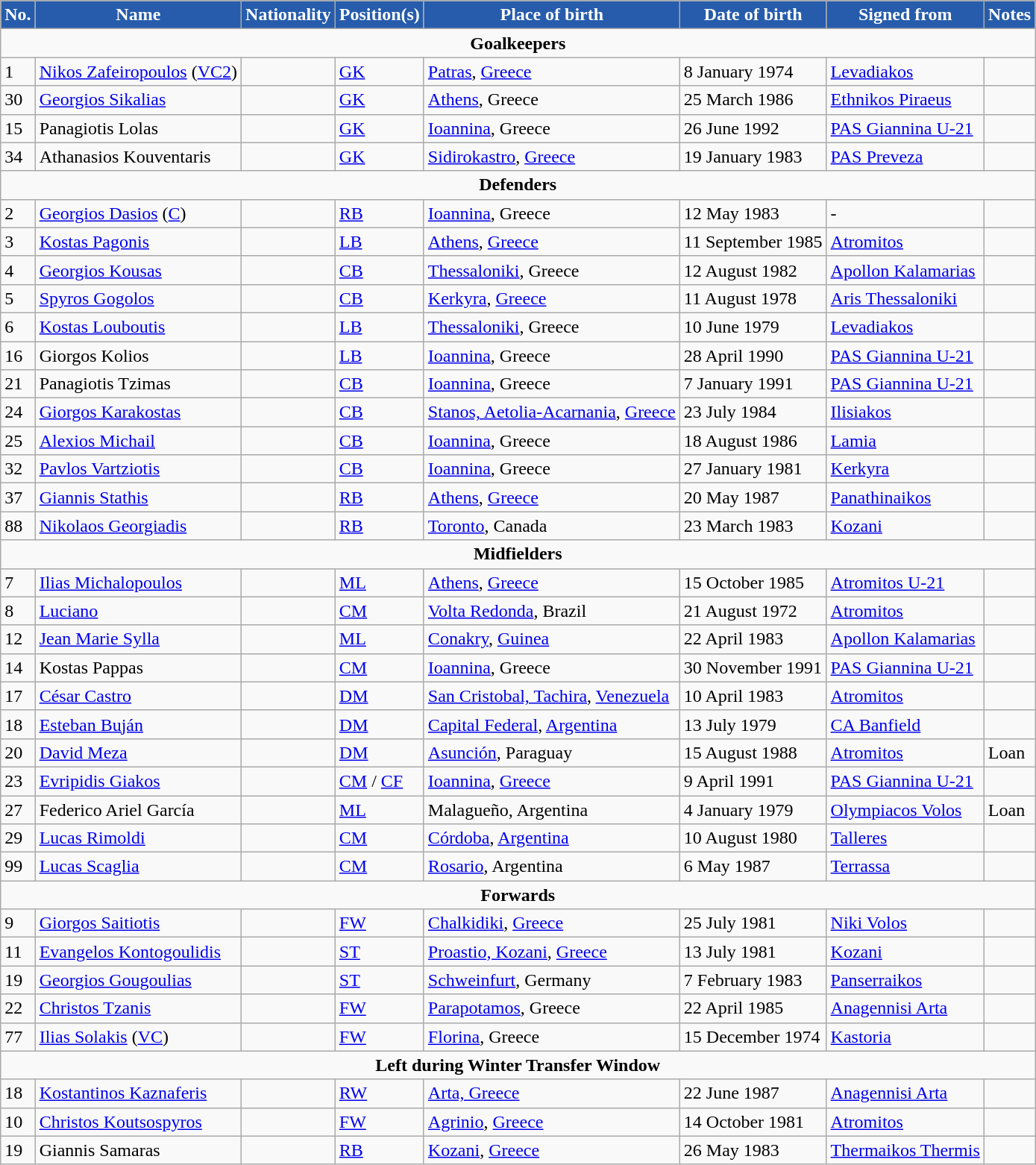<table class="wikitable sortable">
<tr>
<th style="background:#265cab; color:white; text-align:center;">No.</th>
<th style="background:#265cab; color:white; text-align:center;">Name</th>
<th style="background:#265cab; color:white; text-align:center;">Nationality</th>
<th style="background:#265cab; color:white; text-align:center;">Position(s)</th>
<th style="background:#265cab; color:white; text-align:center;">Place of birth</th>
<th style="background:#265cab; color:white; text-align:center;">Date of birth</th>
<th style="background:#265cab; color:white; text-align:center;">Signed from</th>
<th style="background:#265cab; color:white; text-align:center;">Notes</th>
</tr>
<tr>
<td colspan="8" style="text-align:center;"><strong>Goalkeepers</strong></td>
</tr>
<tr>
<td>1</td>
<td><a href='#'>Nikos Zafeiropoulos</a> (<a href='#'>VC2</a>)</td>
<td></td>
<td><a href='#'>GK</a></td>
<td><a href='#'>Patras</a>, <a href='#'>Greece</a></td>
<td>8 January 1974</td>
<td> <a href='#'>Levadiakos</a></td>
<td></td>
</tr>
<tr>
<td>30</td>
<td><a href='#'>Georgios Sikalias</a></td>
<td></td>
<td><a href='#'>GK</a></td>
<td><a href='#'>Athens</a>, Greece</td>
<td>25 March 1986</td>
<td> <a href='#'>Ethnikos Piraeus</a></td>
<td></td>
</tr>
<tr>
<td>15</td>
<td>Panagiotis Lolas</td>
<td></td>
<td><a href='#'>GK</a></td>
<td><a href='#'>Ioannina</a>, Greece</td>
<td>26 June 1992</td>
<td> <a href='#'>PAS Giannina U-21</a></td>
<td></td>
</tr>
<tr>
<td>34</td>
<td>Athanasios Kouventaris</td>
<td></td>
<td><a href='#'>GK</a></td>
<td><a href='#'>Sidirokastro</a>, <a href='#'>Greece</a></td>
<td>19 January 1983</td>
<td> <a href='#'>PAS Preveza</a></td>
<td></td>
</tr>
<tr>
<td colspan="8" style="text-align:center;"><strong>Defenders</strong></td>
</tr>
<tr>
<td>2</td>
<td><a href='#'>Georgios Dasios</a> (<a href='#'>C</a>)</td>
<td></td>
<td><a href='#'>RB</a></td>
<td><a href='#'>Ioannina</a>, Greece</td>
<td>12 May 1983</td>
<td>-</td>
<td></td>
</tr>
<tr>
<td>3</td>
<td><a href='#'>Kostas Pagonis</a></td>
<td></td>
<td><a href='#'>LB</a></td>
<td><a href='#'>Athens</a>, <a href='#'>Greece</a></td>
<td>11 September 1985</td>
<td> <a href='#'>Atromitos</a></td>
<td></td>
</tr>
<tr>
<td>4</td>
<td><a href='#'>Georgios Kousas</a></td>
<td></td>
<td><a href='#'>CB</a></td>
<td><a href='#'>Thessaloniki</a>, Greece</td>
<td>12 August 1982</td>
<td> <a href='#'>Apollon Kalamarias</a></td>
<td></td>
</tr>
<tr>
<td>5</td>
<td><a href='#'>Spyros Gogolos</a></td>
<td></td>
<td><a href='#'>CB</a></td>
<td><a href='#'>Kerkyra</a>, <a href='#'>Greece</a></td>
<td>11 August 1978</td>
<td> <a href='#'>Aris Thessaloniki</a></td>
<td></td>
</tr>
<tr>
<td>6</td>
<td><a href='#'>Kostas Louboutis</a></td>
<td></td>
<td><a href='#'>LB</a></td>
<td><a href='#'>Thessaloniki</a>, Greece</td>
<td>10 June 1979</td>
<td> <a href='#'>Levadiakos</a></td>
<td></td>
</tr>
<tr>
<td>16</td>
<td>Giorgos Kolios</td>
<td></td>
<td><a href='#'>LB</a></td>
<td><a href='#'>Ioannina</a>, Greece</td>
<td>28 April 1990</td>
<td> <a href='#'>PAS Giannina U-21</a></td>
<td></td>
</tr>
<tr>
<td>21</td>
<td>Panagiotis Tzimas</td>
<td></td>
<td><a href='#'>CB</a></td>
<td><a href='#'>Ioannina</a>, Greece</td>
<td>7 January 1991</td>
<td> <a href='#'>PAS Giannina U-21</a></td>
<td></td>
</tr>
<tr>
<td>24</td>
<td><a href='#'>Giorgos Karakostas</a></td>
<td></td>
<td><a href='#'>CB</a></td>
<td><a href='#'>Stanos, Aetolia-Acarnania</a>, <a href='#'>Greece</a></td>
<td>23 July 1984</td>
<td> <a href='#'>Ilisiakos</a></td>
<td></td>
</tr>
<tr>
<td>25</td>
<td><a href='#'>Alexios Michail</a></td>
<td></td>
<td><a href='#'>CB</a></td>
<td><a href='#'>Ioannina</a>, Greece</td>
<td>18 August 1986</td>
<td> <a href='#'>Lamia</a></td>
<td></td>
</tr>
<tr>
<td>32</td>
<td><a href='#'>Pavlos Vartziotis</a></td>
<td></td>
<td><a href='#'>CB</a></td>
<td><a href='#'>Ioannina</a>, Greece</td>
<td>27 January 1981</td>
<td> <a href='#'>Kerkyra</a></td>
<td></td>
</tr>
<tr>
<td>37</td>
<td><a href='#'>Giannis Stathis</a></td>
<td></td>
<td><a href='#'>RB</a></td>
<td><a href='#'>Athens</a>, <a href='#'>Greece</a></td>
<td>20 May 1987</td>
<td> <a href='#'>Panathinaikos</a></td>
<td></td>
</tr>
<tr>
<td>88</td>
<td><a href='#'>Nikolaos Georgiadis</a></td>
<td></td>
<td><a href='#'>RB</a></td>
<td><a href='#'>Toronto</a>, Canada</td>
<td>23 March 1983</td>
<td> <a href='#'>Kozani</a></td>
<td></td>
</tr>
<tr>
<td colspan="8" style="text-align:center;"><strong>Midfielders</strong></td>
</tr>
<tr>
<td>7</td>
<td><a href='#'>Ilias Michalopoulos</a></td>
<td></td>
<td><a href='#'>ML</a></td>
<td><a href='#'>Athens</a>, <a href='#'>Greece</a></td>
<td>15 October 1985</td>
<td> <a href='#'>Atromitos U-21</a></td>
<td></td>
</tr>
<tr>
<td>8</td>
<td><a href='#'>Luciano</a></td>
<td> </td>
<td><a href='#'>CM</a></td>
<td><a href='#'>Volta Redonda</a>, Brazil</td>
<td>21 August 1972</td>
<td> <a href='#'>Atromitos</a></td>
<td></td>
</tr>
<tr>
<td>12</td>
<td><a href='#'>Jean Marie Sylla</a></td>
<td></td>
<td><a href='#'>ML</a></td>
<td><a href='#'>Conakry</a>, <a href='#'>Guinea</a></td>
<td>22 April 1983</td>
<td> <a href='#'>Apollon Kalamarias</a></td>
<td></td>
</tr>
<tr>
<td>14</td>
<td>Kostas Pappas</td>
<td></td>
<td><a href='#'>CM</a></td>
<td><a href='#'>Ioannina</a>, Greece</td>
<td>30 November 1991</td>
<td> <a href='#'>PAS Giannina U-21</a></td>
<td></td>
</tr>
<tr>
<td>17</td>
<td><a href='#'>César Castro</a></td>
<td></td>
<td><a href='#'>DM</a></td>
<td><a href='#'>San Cristobal, Tachira</a>, <a href='#'>Venezuela</a></td>
<td>10 April 1983</td>
<td> <a href='#'>Atromitos</a></td>
<td></td>
</tr>
<tr>
<td>18</td>
<td><a href='#'>Esteban Buján</a></td>
<td></td>
<td><a href='#'>DM</a></td>
<td><a href='#'>Capital Federal</a>, <a href='#'>Argentina</a></td>
<td>13 July 1979</td>
<td> <a href='#'>CA Banfield</a></td>
<td></td>
</tr>
<tr>
<td>20</td>
<td><a href='#'>David Meza</a></td>
<td></td>
<td><a href='#'>DM</a></td>
<td><a href='#'>Asunción</a>, Paraguay</td>
<td>15 August 1988</td>
<td> <a href='#'>Atromitos</a></td>
<td>Loan</td>
</tr>
<tr>
<td>23</td>
<td><a href='#'>Evripidis Giakos</a></td>
<td></td>
<td><a href='#'>CM</a> / <a href='#'>CF</a></td>
<td><a href='#'>Ioannina</a>, <a href='#'>Greece</a></td>
<td>9 April 1991</td>
<td> <a href='#'>PAS Giannina U-21</a></td>
<td></td>
</tr>
<tr>
<td>27</td>
<td>Federico Ariel García</td>
<td> </td>
<td><a href='#'>ML</a></td>
<td>Malagueño, Argentina</td>
<td>4 January 1979</td>
<td> <a href='#'>Olympiacos Volos</a></td>
<td>Loan</td>
</tr>
<tr>
<td>29</td>
<td><a href='#'>Lucas Rimoldi</a></td>
<td></td>
<td><a href='#'>CM</a></td>
<td><a href='#'>Córdoba</a>, <a href='#'>Argentina</a></td>
<td>10 August 1980</td>
<td> <a href='#'>Talleres</a></td>
<td></td>
</tr>
<tr>
<td>99</td>
<td><a href='#'>Lucas Scaglia</a></td>
<td></td>
<td><a href='#'>CM</a></td>
<td><a href='#'>Rosario</a>, Argentina</td>
<td>6 May 1987</td>
<td> <a href='#'>Terrassa</a></td>
<td></td>
</tr>
<tr>
<td colspan="8" style="text-align:center;"><strong>Forwards</strong></td>
</tr>
<tr>
<td>9</td>
<td><a href='#'>Giorgos Saitiotis</a></td>
<td></td>
<td><a href='#'>FW</a></td>
<td><a href='#'>Chalkidiki</a>, <a href='#'>Greece</a></td>
<td>25 July 1981</td>
<td> <a href='#'>Niki Volos</a></td>
<td></td>
</tr>
<tr>
<td>11</td>
<td><a href='#'>Evangelos Kontogoulidis</a></td>
<td></td>
<td><a href='#'>ST</a></td>
<td><a href='#'>Proastio, Kozani</a>, <a href='#'>Greece</a></td>
<td>13 July 1981</td>
<td> <a href='#'>Kozani</a></td>
<td></td>
</tr>
<tr>
<td>19</td>
<td><a href='#'>Georgios Gougoulias</a></td>
<td></td>
<td><a href='#'>ST</a></td>
<td><a href='#'>Schweinfurt</a>, Germany</td>
<td>7 February 1983</td>
<td> <a href='#'>Panserraikos</a></td>
<td></td>
</tr>
<tr>
<td>22</td>
<td><a href='#'>Christos Tzanis</a></td>
<td></td>
<td><a href='#'>FW</a></td>
<td><a href='#'>Parapotamos</a>, Greece</td>
<td>22 April 1985</td>
<td> <a href='#'>Anagennisi Arta</a></td>
<td></td>
</tr>
<tr>
<td>77</td>
<td><a href='#'>Ilias Solakis</a> (<a href='#'>VC</a>)</td>
<td></td>
<td><a href='#'>FW</a></td>
<td><a href='#'>Florina</a>, Greece</td>
<td>15 December 1974</td>
<td> <a href='#'>Kastoria</a></td>
<td></td>
</tr>
<tr>
<td colspan="8" style="text-align:center;"><strong>Left during Winter Transfer Window</strong></td>
</tr>
<tr>
<td>18</td>
<td><a href='#'>Kostantinos Kaznaferis</a></td>
<td></td>
<td><a href='#'>RW</a></td>
<td><a href='#'>Arta, Greece</a></td>
<td>22 June 1987</td>
<td> <a href='#'>Anagennisi Arta</a></td>
<td></td>
</tr>
<tr>
<td>10</td>
<td><a href='#'>Christos Koutsospyros</a></td>
<td></td>
<td><a href='#'>FW</a></td>
<td><a href='#'>Agrinio</a>, <a href='#'>Greece</a></td>
<td>14 October 1981</td>
<td> <a href='#'>Atromitos</a></td>
<td></td>
</tr>
<tr>
<td>19</td>
<td>Giannis Samaras</td>
<td></td>
<td><a href='#'>RB</a></td>
<td><a href='#'>Kozani</a>, <a href='#'>Greece</a></td>
<td>26 May 1983</td>
<td> <a href='#'>Thermaikos Thermis</a></td>
<td></td>
</tr>
</table>
